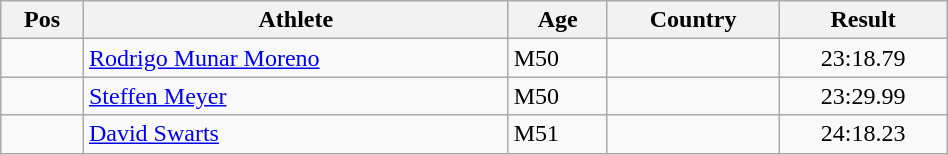<table class="wikitable"  style="text-align:center; width:50%;">
<tr>
<th>Pos</th>
<th>Athlete</th>
<th>Age</th>
<th>Country</th>
<th>Result</th>
</tr>
<tr>
<td align=center></td>
<td align=left><a href='#'>Rodrigo Munar Moreno</a></td>
<td align=left>M50</td>
<td align=left></td>
<td>23:18.79</td>
</tr>
<tr>
<td align=center></td>
<td align=left><a href='#'>Steffen Meyer</a></td>
<td align=left>M50</td>
<td align=left></td>
<td>23:29.99</td>
</tr>
<tr>
<td align=center></td>
<td align=left><a href='#'>David Swarts</a></td>
<td align=left>M51</td>
<td align=left></td>
<td>24:18.23</td>
</tr>
</table>
